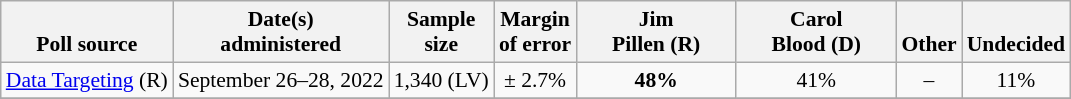<table class="wikitable" style="font-size:90%;text-align:center;">
<tr valign=bottom>
<th>Poll source</th>
<th>Date(s)<br>administered</th>
<th>Sample<br>size</th>
<th>Margin<br>of error</th>
<th style="width:100px;">Jim<br>Pillen (R)</th>
<th style="width:100px;">Carol<br>Blood (D)</th>
<th>Other</th>
<th>Undecided</th>
</tr>
<tr>
<td style="text-align:left;"><a href='#'>Data Targeting</a> (R)</td>
<td>September 26–28, 2022</td>
<td>1,340 (LV)</td>
<td>± 2.7%</td>
<td><strong>48%</strong></td>
<td>41%</td>
<td>–</td>
<td>11%</td>
</tr>
<tr>
</tr>
</table>
